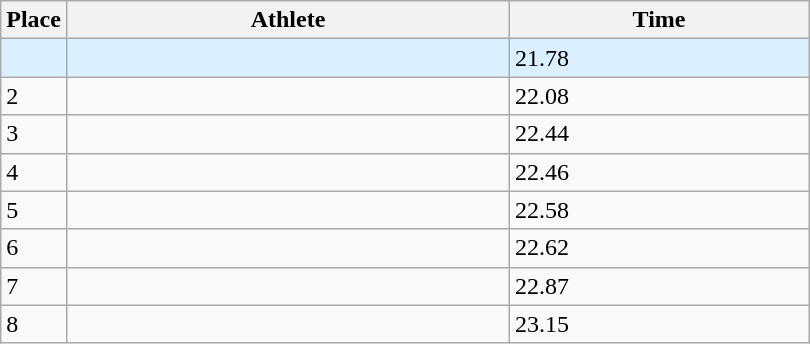<table class=wikitable>
<tr>
<th>Place</th>
<th style="width:18em">Athlete</th>
<th style="width:12em">Time</th>
</tr>
<tr style="background:#daefff;">
<td></td>
<td></td>
<td>21.78   </td>
</tr>
<tr>
<td>2</td>
<td></td>
<td>22.08</td>
</tr>
<tr>
<td>3</td>
<td></td>
<td>22.44</td>
</tr>
<tr>
<td>4</td>
<td></td>
<td>22.46</td>
</tr>
<tr>
<td>5</td>
<td></td>
<td>22.58</td>
</tr>
<tr>
<td>6</td>
<td></td>
<td>22.62</td>
</tr>
<tr>
<td>7</td>
<td></td>
<td>22.87</td>
</tr>
<tr>
<td>8</td>
<td></td>
<td>23.15</td>
</tr>
</table>
